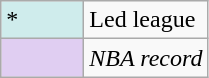<table class ="wikitable">
<tr>
<td style="background:#CFECEC; width:3em">*</td>
<td>Led league</td>
</tr>
<tr>
<td style="background:#E0CEF2; width:3em"></td>
<td><em>NBA record</em></td>
</tr>
</table>
